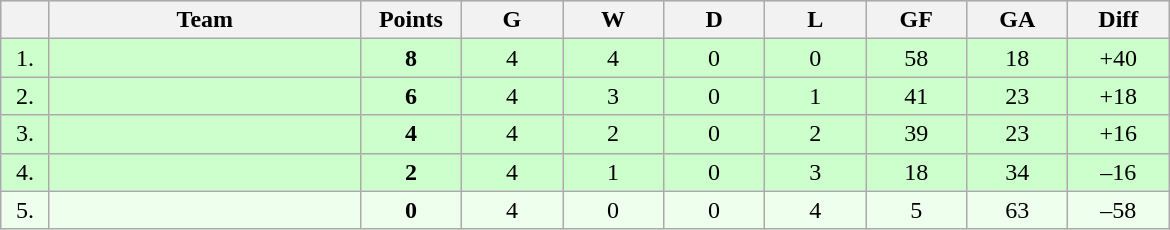<table class=wikitable style="text-align:center">
<tr bgcolor="#DCDCDC">
<th width="25"></th>
<th width="200">Team</th>
<th width="60">Points</th>
<th width="60">G</th>
<th width="60">W</th>
<th width="60">D</th>
<th width="60">L</th>
<th width="60">GF</th>
<th width="60">GA</th>
<th width="60">Diff</th>
</tr>
<tr bgcolor=ccffcc>
<td>1.</td>
<td align=left></td>
<td><strong>8</strong></td>
<td>4</td>
<td>4</td>
<td>0</td>
<td>0</td>
<td>58</td>
<td>18</td>
<td>+40</td>
</tr>
<tr bgcolor=ccffcc>
<td>2.</td>
<td align=left></td>
<td><strong>6</strong></td>
<td>4</td>
<td>3</td>
<td>0</td>
<td>1</td>
<td>41</td>
<td>23</td>
<td>+18</td>
</tr>
<tr bgcolor=ccffcc>
<td>3.</td>
<td align=left></td>
<td><strong>4</strong></td>
<td>4</td>
<td>2</td>
<td>0</td>
<td>2</td>
<td>39</td>
<td>23</td>
<td>+16</td>
</tr>
<tr bgcolor=ccffcc>
<td>4.</td>
<td align=left></td>
<td><strong>2</strong></td>
<td>4</td>
<td>1</td>
<td>0</td>
<td>3</td>
<td>18</td>
<td>34</td>
<td>–16</td>
</tr>
<tr bgcolor=eeffee>
<td>5.</td>
<td align=left></td>
<td><strong>0</strong></td>
<td>4</td>
<td>0</td>
<td>0</td>
<td>4</td>
<td>5</td>
<td>63</td>
<td>–58</td>
</tr>
</table>
